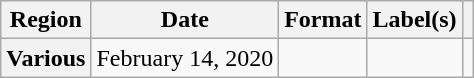<table class="wikitable plainrowheaders">
<tr>
<th scope="col">Region</th>
<th scope="col">Date</th>
<th scope="col">Format</th>
<th scope="col">Label(s)</th>
<th scope="col"></th>
</tr>
<tr>
<th scope="row">Various</th>
<td>February 14, 2020</td>
<td></td>
<td></td>
<td></td>
</tr>
</table>
